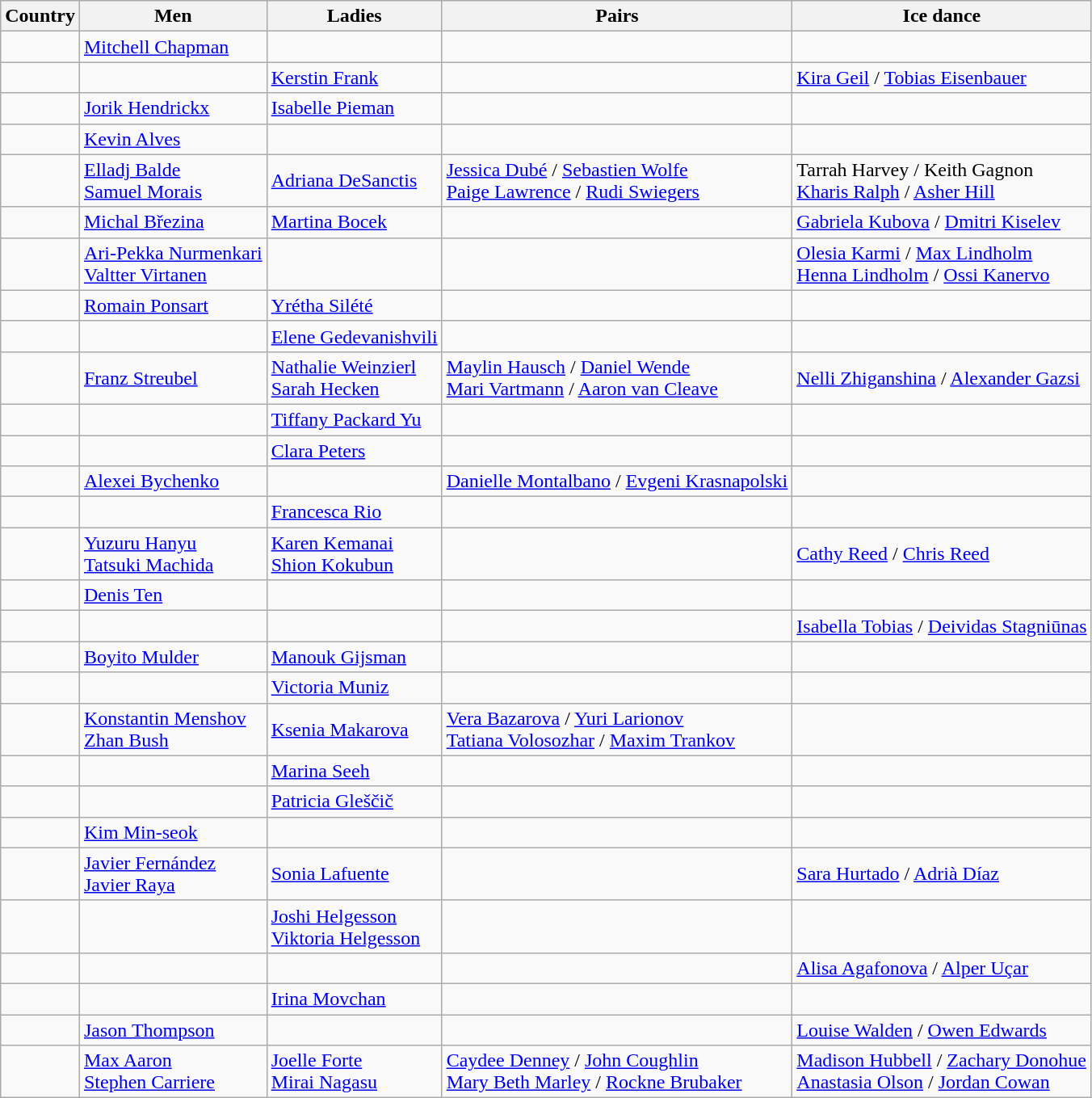<table class="wikitable">
<tr>
<th>Country</th>
<th>Men</th>
<th>Ladies</th>
<th>Pairs</th>
<th>Ice dance</th>
</tr>
<tr>
<td></td>
<td><a href='#'>Mitchell Chapman</a></td>
<td></td>
<td></td>
<td></td>
</tr>
<tr>
<td></td>
<td></td>
<td><a href='#'>Kerstin Frank</a></td>
<td></td>
<td><a href='#'>Kira Geil</a> / <a href='#'>Tobias Eisenbauer</a></td>
</tr>
<tr>
<td></td>
<td><a href='#'>Jorik Hendrickx</a></td>
<td><a href='#'>Isabelle Pieman</a></td>
<td></td>
<td></td>
</tr>
<tr>
<td></td>
<td><a href='#'>Kevin Alves</a></td>
<td></td>
<td></td>
<td></td>
</tr>
<tr>
<td></td>
<td><a href='#'>Elladj Balde</a> <br> <a href='#'>Samuel Morais</a></td>
<td><a href='#'>Adriana DeSanctis</a></td>
<td><a href='#'>Jessica Dubé</a> / <a href='#'>Sebastien Wolfe</a> <br> <a href='#'>Paige Lawrence</a> / <a href='#'>Rudi Swiegers</a></td>
<td>Tarrah Harvey / Keith Gagnon <br> <a href='#'>Kharis Ralph</a> / <a href='#'>Asher Hill</a></td>
</tr>
<tr>
<td></td>
<td><a href='#'>Michal Březina</a></td>
<td><a href='#'>Martina Bocek</a></td>
<td></td>
<td><a href='#'>Gabriela Kubova</a> / <a href='#'>Dmitri Kiselev</a></td>
</tr>
<tr>
<td></td>
<td><a href='#'>Ari-Pekka Nurmenkari</a> <br> <a href='#'>Valtter Virtanen</a></td>
<td></td>
<td></td>
<td><a href='#'>Olesia Karmi</a> / <a href='#'>Max Lindholm</a> <br> <a href='#'>Henna Lindholm</a> / <a href='#'>Ossi Kanervo</a></td>
</tr>
<tr>
<td></td>
<td><a href='#'>Romain Ponsart</a></td>
<td><a href='#'>Yrétha Silété</a></td>
<td></td>
<td></td>
</tr>
<tr>
<td></td>
<td></td>
<td><a href='#'>Elene Gedevanishvili</a></td>
<td></td>
<td></td>
</tr>
<tr>
<td></td>
<td><a href='#'>Franz Streubel</a></td>
<td><a href='#'>Nathalie Weinzierl</a> <br> <a href='#'>Sarah Hecken</a></td>
<td><a href='#'>Maylin Hausch</a> / <a href='#'>Daniel Wende</a> <br> <a href='#'>Mari Vartmann</a> / <a href='#'>Aaron van Cleave</a></td>
<td><a href='#'>Nelli Zhiganshina</a> / <a href='#'>Alexander Gazsi</a></td>
</tr>
<tr>
<td></td>
<td></td>
<td><a href='#'>Tiffany Packard Yu</a></td>
<td></td>
<td></td>
</tr>
<tr>
<td></td>
<td></td>
<td><a href='#'>Clara Peters</a></td>
<td></td>
<td></td>
</tr>
<tr>
<td></td>
<td><a href='#'>Alexei Bychenko</a></td>
<td></td>
<td><a href='#'>Danielle Montalbano</a> / <a href='#'>Evgeni Krasnapolski</a></td>
<td></td>
</tr>
<tr>
<td></td>
<td></td>
<td><a href='#'>Francesca Rio</a></td>
<td></td>
<td></td>
</tr>
<tr>
<td></td>
<td><a href='#'>Yuzuru Hanyu</a> <br> <a href='#'>Tatsuki Machida</a></td>
<td><a href='#'>Karen Kemanai</a> <br> <a href='#'>Shion Kokubun</a></td>
<td></td>
<td><a href='#'>Cathy Reed</a> / <a href='#'>Chris Reed</a></td>
</tr>
<tr>
<td></td>
<td><a href='#'>Denis Ten</a></td>
<td></td>
<td></td>
<td></td>
</tr>
<tr>
<td></td>
<td></td>
<td></td>
<td></td>
<td><a href='#'>Isabella Tobias</a> / <a href='#'>Deividas Stagniūnas</a></td>
</tr>
<tr>
<td></td>
<td><a href='#'>Boyito Mulder</a></td>
<td><a href='#'>Manouk Gijsman</a></td>
<td></td>
<td></td>
</tr>
<tr>
<td></td>
<td></td>
<td><a href='#'>Victoria Muniz</a></td>
<td></td>
<td></td>
</tr>
<tr>
<td></td>
<td><a href='#'>Konstantin Menshov</a> <br> <a href='#'>Zhan Bush</a></td>
<td><a href='#'>Ksenia Makarova</a></td>
<td><a href='#'>Vera Bazarova</a> / <a href='#'>Yuri Larionov</a> <br> <a href='#'>Tatiana Volosozhar</a> / <a href='#'>Maxim Trankov</a></td>
<td></td>
</tr>
<tr>
<td></td>
<td></td>
<td><a href='#'>Marina Seeh</a></td>
<td></td>
<td></td>
</tr>
<tr>
<td></td>
<td></td>
<td><a href='#'>Patricia Gleščič</a></td>
<td></td>
<td></td>
</tr>
<tr>
<td></td>
<td><a href='#'>Kim Min-seok</a></td>
<td></td>
<td></td>
<td></td>
</tr>
<tr>
<td></td>
<td><a href='#'>Javier Fernández</a> <br> <a href='#'>Javier Raya</a></td>
<td><a href='#'>Sonia Lafuente</a></td>
<td></td>
<td><a href='#'>Sara Hurtado</a> / <a href='#'>Adrià Díaz</a></td>
</tr>
<tr>
<td></td>
<td></td>
<td><a href='#'>Joshi Helgesson</a> <br> <a href='#'>Viktoria Helgesson</a></td>
<td></td>
<td></td>
</tr>
<tr>
<td></td>
<td></td>
<td></td>
<td></td>
<td><a href='#'>Alisa Agafonova</a> / <a href='#'>Alper Uçar</a></td>
</tr>
<tr>
<td></td>
<td></td>
<td><a href='#'>Irina Movchan</a></td>
<td></td>
<td></td>
</tr>
<tr>
<td></td>
<td><a href='#'>Jason Thompson</a></td>
<td></td>
<td></td>
<td><a href='#'>Louise Walden</a> / <a href='#'>Owen Edwards</a></td>
</tr>
<tr>
<td></td>
<td><a href='#'>Max Aaron</a> <br> <a href='#'>Stephen Carriere</a></td>
<td><a href='#'>Joelle Forte</a> <br> <a href='#'>Mirai Nagasu</a></td>
<td><a href='#'>Caydee Denney</a> / <a href='#'>John Coughlin</a> <br> <a href='#'>Mary Beth Marley</a> / <a href='#'>Rockne Brubaker</a></td>
<td><a href='#'>Madison Hubbell</a> / <a href='#'>Zachary Donohue</a> <br> <a href='#'>Anastasia Olson</a> / <a href='#'>Jordan Cowan</a></td>
</tr>
</table>
